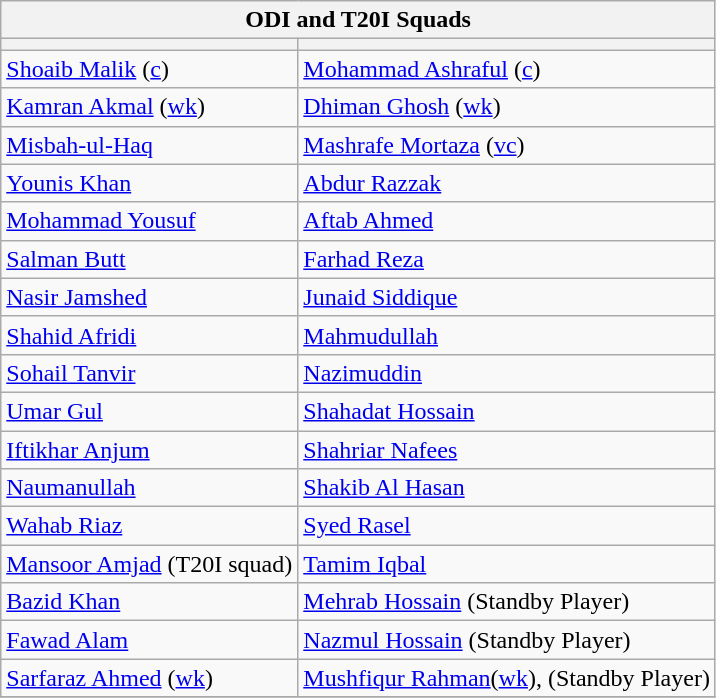<table class="wikitable">
<tr>
<th colspan=2>ODI and T20I Squads</th>
</tr>
<tr>
<th></th>
<th></th>
</tr>
<tr>
<td><a href='#'>Shoaib Malik</a> (<a href='#'>c</a>)</td>
<td><a href='#'>Mohammad Ashraful</a> (<a href='#'>c</a>)</td>
</tr>
<tr>
<td><a href='#'>Kamran Akmal</a> (<a href='#'>wk</a>)</td>
<td><a href='#'>Dhiman Ghosh</a> (<a href='#'>wk</a>)</td>
</tr>
<tr>
<td><a href='#'>Misbah-ul-Haq</a></td>
<td><a href='#'>Mashrafe Mortaza</a> (<a href='#'>vc</a>)</td>
</tr>
<tr>
<td><a href='#'>Younis Khan</a></td>
<td><a href='#'>Abdur Razzak</a></td>
</tr>
<tr>
<td><a href='#'>Mohammad Yousuf</a></td>
<td><a href='#'>Aftab Ahmed</a></td>
</tr>
<tr>
<td><a href='#'>Salman Butt</a></td>
<td><a href='#'>Farhad Reza</a></td>
</tr>
<tr>
<td><a href='#'>Nasir Jamshed</a></td>
<td><a href='#'>Junaid Siddique</a></td>
</tr>
<tr>
<td><a href='#'>Shahid Afridi</a></td>
<td><a href='#'>Mahmudullah</a></td>
</tr>
<tr>
<td><a href='#'>Sohail Tanvir</a></td>
<td><a href='#'>Nazimuddin</a></td>
</tr>
<tr>
<td><a href='#'>Umar Gul</a></td>
<td><a href='#'>Shahadat Hossain</a></td>
</tr>
<tr>
<td><a href='#'>Iftikhar Anjum</a></td>
<td><a href='#'>Shahriar Nafees</a></td>
</tr>
<tr>
<td><a href='#'>Naumanullah</a></td>
<td><a href='#'>Shakib Al Hasan</a></td>
</tr>
<tr>
<td><a href='#'>Wahab Riaz</a></td>
<td><a href='#'>Syed Rasel</a></td>
</tr>
<tr>
<td><a href='#'>Mansoor Amjad</a> (T20I squad)</td>
<td><a href='#'>Tamim Iqbal</a></td>
</tr>
<tr>
<td><a href='#'>Bazid Khan</a></td>
<td><a href='#'>Mehrab Hossain</a> (Standby Player)</td>
</tr>
<tr>
<td><a href='#'>Fawad Alam</a></td>
<td><a href='#'>Nazmul Hossain</a> (Standby Player)</td>
</tr>
<tr>
<td><a href='#'>Sarfaraz Ahmed</a> (<a href='#'>wk</a>)</td>
<td><a href='#'>Mushfiqur Rahman</a>(<a href='#'>wk</a>), (Standby Player)</td>
</tr>
<tr>
</tr>
</table>
